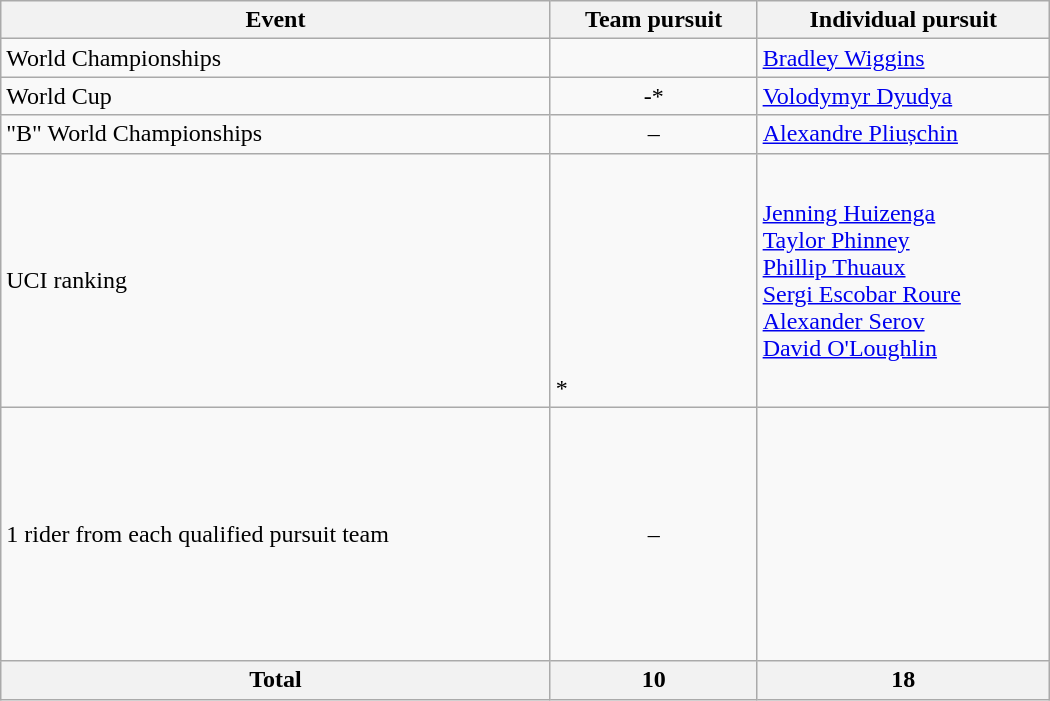<table class="wikitable" width=700 style="text-align:center">
<tr>
<th>Event</th>
<th>Team pursuit</th>
<th>Individual pursuit</th>
</tr>
<tr>
<td align="left">World Championships</td>
<td align="left"></td>
<td align="left"> <a href='#'>Bradley Wiggins</a></td>
</tr>
<tr>
<td align="left">World Cup</td>
<td>-*</td>
<td align="left"> <a href='#'>Volodymyr Dyudya</a></td>
</tr>
<tr>
<td align="left">"B" World Championships</td>
<td>–</td>
<td align="left"> <a href='#'>Alexandre Pliușchin</a></td>
</tr>
<tr>
<td align="left">UCI ranking</td>
<td align="left"><br><br><br><br><br><br><br><br>*</td>
<td align="left"> <a href='#'>Jenning Huizenga</a><br> <a href='#'>Taylor Phinney</a><br> <a href='#'>Phillip Thuaux</a><br> <a href='#'>Sergi Escobar Roure</a><br> <a href='#'>Alexander Serov</a><br> <a href='#'>David O'Loughlin</a></td>
</tr>
<tr>
<td align="left">1 rider from each qualified pursuit team</td>
<td>–</td>
<td align="left"><br><s></s><br><br><br><br><br><br><br> <br></td>
</tr>
<tr>
<th>Total</th>
<th>10</th>
<th>18</th>
</tr>
</table>
